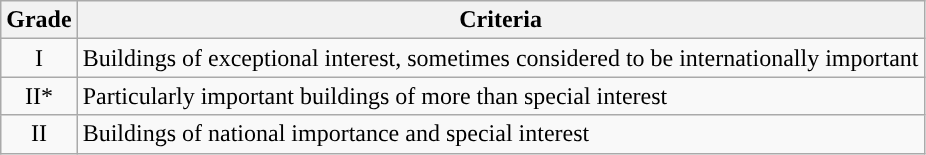<table class="wikitable">
<tr>
<th>Grade</th>
<th>Criteria</th>
</tr>
<tr>
<td align="center" >I</td>
<td>Buildings of exceptional interest, sometimes considered to be internationally important</td>
</tr>
<tr>
<td align="center" >II*</td>
<td>Particularly important buildings of more than special interest</td>
</tr>
<tr>
<td align="center" >II</td>
<td>Buildings of national importance and special interest</td>
</tr>
</table>
